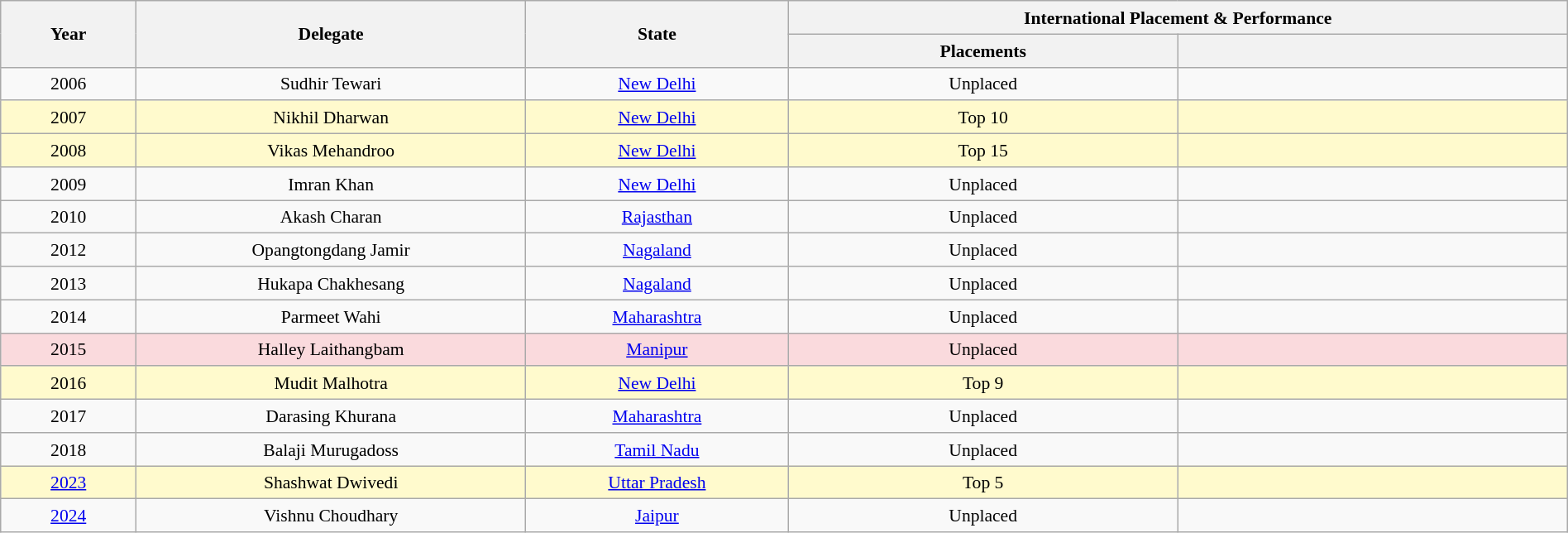<table class="wikitable" style="text-align:center; line-height:20px; font-size:90%; width:100%;">
<tr>
<th rowspan="2"  width=100px>Year</th>
<th rowspan="2"  width=300px>Delegate</th>
<th rowspan="2"  width=200px>State</th>
<th colspan="2"  width=100px>International Placement & Performance</th>
</tr>
<tr>
<th width=300px>Placements</th>
<th width=300px></th>
</tr>
<tr>
<td>2006</td>
<td>Sudhir Tewari</td>
<td><a href='#'>New Delhi</a></td>
<td>Unplaced</td>
<td></td>
</tr>
<tr style="background-color:#FFFACD">
<td>2007</td>
<td>Nikhil Dharwan</td>
<td><a href='#'>New Delhi</a></td>
<td>Top 10</td>
<td></td>
</tr>
<tr style="background-color:#FFFACD;">
<td>2008</td>
<td>Vikas Mehandroo</td>
<td><a href='#'>New Delhi</a></td>
<td>Top 15</td>
<td></td>
</tr>
<tr>
<td>2009</td>
<td>Imran Khan</td>
<td><a href='#'>New Delhi</a></td>
<td>Unplaced</td>
<td></td>
</tr>
<tr>
<td>2010</td>
<td>Akash Charan</td>
<td><a href='#'>Rajasthan</a></td>
<td>Unplaced</td>
<td></td>
</tr>
<tr>
<td>2012</td>
<td>Opangtongdang Jamir</td>
<td><a href='#'>Nagaland</a></td>
<td>Unplaced</td>
<td></td>
</tr>
<tr>
<td>2013</td>
<td>Hukapa Chakhesang</td>
<td><a href='#'>Nagaland</a></td>
<td>Unplaced</td>
<td></td>
</tr>
<tr>
<td>2014</td>
<td>Parmeet Wahi</td>
<td><a href='#'>Maharashtra</a></td>
<td>Unplaced</td>
<td></td>
</tr>
<tr style="background:#FADADD;">
<td>2015</td>
<td>Halley Laithangbam</td>
<td><a href='#'>Manipur</a></td>
<td>Unplaced</td>
<td style="background:;"></td>
</tr>
<tr style="background-color:#FFFACD;">
<td>2016</td>
<td>Mudit Malhotra</td>
<td><a href='#'>New Delhi</a></td>
<td>Top 9</td>
<td></td>
</tr>
<tr>
<td>2017</td>
<td>Darasing Khurana</td>
<td><a href='#'>Maharashtra</a></td>
<td>Unplaced</td>
<td></td>
</tr>
<tr>
<td>2018</td>
<td>Balaji Murugadoss</td>
<td><a href='#'>Tamil Nadu</a></td>
<td>Unplaced</td>
<td></td>
</tr>
<tr style="background-color:#FFFACD">
<td><a href='#'>2023</a></td>
<td>Shashwat Dwivedi</td>
<td><a href='#'>Uttar Pradesh</a></td>
<td>Top 5</td>
<td style="background:;"></td>
</tr>
<tr>
<td><a href='#'>2024</a></td>
<td>Vishnu Choudhary</td>
<td><a href='#'>Jaipur</a></td>
<td>Unplaced</td>
<td></td>
</tr>
</table>
